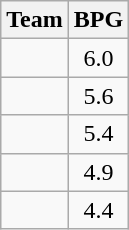<table class=wikitable>
<tr>
<th>Team</th>
<th>BPG</th>
</tr>
<tr>
<td></td>
<td align=center>6.0</td>
</tr>
<tr>
<td></td>
<td align=center>5.6</td>
</tr>
<tr>
<td></td>
<td align=center>5.4</td>
</tr>
<tr>
<td></td>
<td align=center>4.9</td>
</tr>
<tr>
<td></td>
<td align=center>4.4</td>
</tr>
</table>
